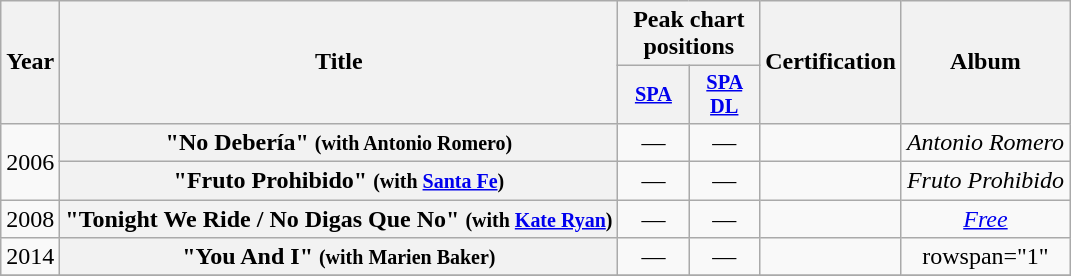<table class="wikitable plainrowheaders" style="text-align:center;">
<tr>
<th scope="col" rowspan="2">Year</th>
<th scope="col" rowspan="2">Title</th>
<th scope="col" colspan="2">Peak chart positions</th>
<th scope="col" rowspan="2">Certification</th>
<th scope="col" rowspan="2">Album</th>
</tr>
<tr>
<th scope="col" style="width:3em;font-size:85%;"><a href='#'>SPA</a></th>
<th scope="col" style="width:3em;font-size:85%;"><a href='#'>SPA</a> <a href='#'>DL</a></th>
</tr>
<tr>
<td rowspan="2">2006</td>
<th scope="row">"No Debería" <small>(with Antonio Romero)</small></th>
<td>—</td>
<td>—</td>
<td></td>
<td rowspan="1"><em>Antonio Romero</em></td>
</tr>
<tr>
<th scope="row">"Fruto Prohibido" <small>(with <a href='#'>Santa Fe</a>)</small></th>
<td>—</td>
<td>—</td>
<td></td>
<td rowspan="1"><em>Fruto Prohibido</em></td>
</tr>
<tr>
<td>2008</td>
<th scope="row">"Tonight We Ride / No Digas Que No" <small>(with <a href='#'>Kate Ryan</a>)</small></th>
<td>—</td>
<td>—</td>
<td></td>
<td rowspan="1"><em><a href='#'>Free</a></em></td>
</tr>
<tr>
<td>2014</td>
<th scope="row">"You And I" <small>(with Marien Baker)</small></th>
<td>—</td>
<td>—</td>
<td></td>
<td>rowspan="1" </td>
</tr>
<tr>
</tr>
</table>
